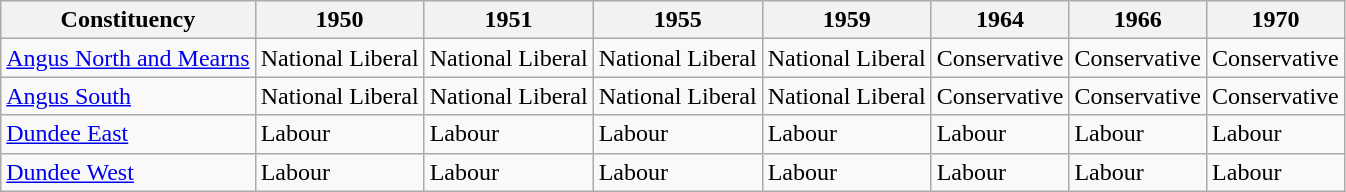<table class="wikitable sortable">
<tr>
<th>Constituency</th>
<th>1950</th>
<th>1951</th>
<th>1955</th>
<th>1959</th>
<th>1964</th>
<th>1966</th>
<th>1970</th>
</tr>
<tr>
<td><a href='#'>Angus North and Mearns</a></td>
<td bgcolor=>National Liberal</td>
<td bgcolor=>National Liberal</td>
<td bgcolor=>National Liberal</td>
<td bgcolor=>National Liberal</td>
<td bgcolor=>Conservative</td>
<td bgcolor=>Conservative</td>
<td bgcolor=>Conservative</td>
</tr>
<tr>
<td><a href='#'>Angus South</a></td>
<td bgcolor=>National Liberal</td>
<td bgcolor=>National Liberal</td>
<td bgcolor=>National Liberal</td>
<td bgcolor=>National Liberal</td>
<td bgcolor=>Conservative</td>
<td bgcolor=>Conservative</td>
<td bgcolor=>Conservative</td>
</tr>
<tr>
<td><a href='#'>Dundee East</a></td>
<td bgcolor=>Labour</td>
<td bgcolor=>Labour</td>
<td bgcolor=>Labour</td>
<td bgcolor=>Labour</td>
<td bgcolor=>Labour</td>
<td bgcolor=>Labour</td>
<td bgcolor=>Labour</td>
</tr>
<tr>
<td><a href='#'>Dundee West</a></td>
<td bgcolor=>Labour</td>
<td bgcolor=>Labour</td>
<td bgcolor=>Labour</td>
<td bgcolor=>Labour</td>
<td bgcolor=>Labour</td>
<td bgcolor=>Labour</td>
<td bgcolor=>Labour</td>
</tr>
</table>
